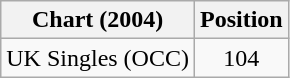<table class="wikitable">
<tr>
<th>Chart (2004)</th>
<th>Position</th>
</tr>
<tr>
<td>UK Singles (OCC)</td>
<td align="center">104</td>
</tr>
</table>
